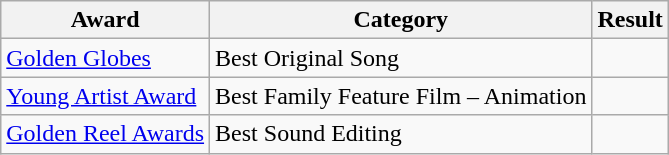<table class="wikitable">
<tr>
<th>Award</th>
<th>Category</th>
<th>Result</th>
</tr>
<tr>
<td><a href='#'>Golden Globes</a></td>
<td>Best Original Song</td>
<td></td>
</tr>
<tr>
<td><a href='#'>Young Artist Award</a></td>
<td>Best Family Feature Film – Animation</td>
<td></td>
</tr>
<tr>
<td><a href='#'>Golden Reel Awards</a></td>
<td>Best Sound Editing</td>
<td></td>
</tr>
</table>
